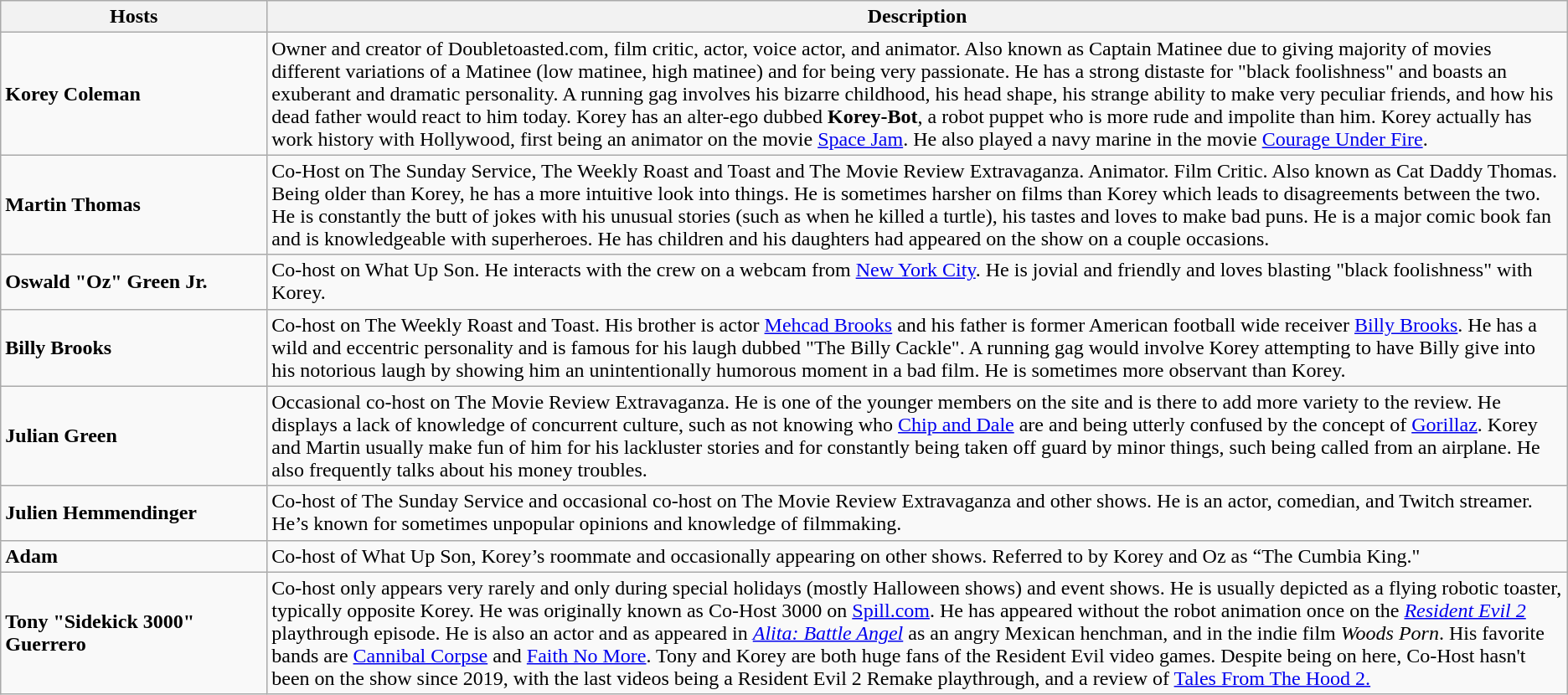<table class="sortable wikitable">
<tr>
<th width=17%>Hosts</th>
<th>Description</th>
</tr>
<tr>
<td><strong>Korey Coleman</strong></td>
<td>Owner and creator of Doubletoasted.com, film critic, actor, voice actor, and animator. Also known as Captain Matinee due to giving majority of movies different variations of a Matinee (low matinee, high matinee) and for being very passionate. He has a strong distaste for "black foolishness" and boasts an exuberant and dramatic personality. A running gag involves his bizarre childhood, his head shape, his strange ability to make very peculiar friends, and how his dead father would react to him today. Korey has an alter-ego dubbed <strong>Korey-Bot</strong>, a robot puppet who is more rude and impolite than him. Korey actually has work history with Hollywood, first being an animator on the movie <a href='#'>Space Jam</a>. He also played a navy marine in the movie <a href='#'>Courage Under Fire</a>.</td>
</tr>
<tr>
<td><strong>Martin Thomas</strong></td>
<td>Co-Host on The Sunday Service, The Weekly Roast and Toast and The Movie Review Extravaganza. Animator. Film Critic. Also known as Cat Daddy Thomas. Being older than Korey, he has a more intuitive look into things. He is sometimes harsher on films than Korey which leads to disagreements between the two. He is constantly the butt of jokes with his unusual stories (such as when he killed a turtle), his tastes and loves to make bad puns. He is a major comic book fan and is knowledgeable with superheroes. He has children and his daughters had appeared on the show on a couple occasions.</td>
</tr>
<tr>
<td><strong>Oswald "Oz" Green Jr.</strong></td>
<td>Co-host on What Up Son. He interacts with the crew on a webcam from <a href='#'>New York City</a>. He is jovial and friendly and loves blasting "black foolishness" with Korey.</td>
</tr>
<tr>
<td><strong>Billy Brooks</strong></td>
<td>Co-host on The Weekly Roast and Toast. His brother is actor <a href='#'>Mehcad Brooks</a> and his father is former American football wide receiver <a href='#'>Billy Brooks</a>. He has a wild and eccentric personality and is famous for his laugh dubbed "The Billy Cackle". A running gag would involve Korey attempting to have Billy give into his notorious laugh by showing him an unintentionally humorous moment in a bad film. He is sometimes more observant than Korey.</td>
</tr>
<tr>
<td><strong>Julian Green</strong></td>
<td>Occasional co-host on The Movie Review Extravaganza. He is one of the younger members on the site and is there to add more variety to the review. He displays a lack of knowledge of concurrent culture, such as not knowing who <a href='#'>Chip and Dale</a> are and being utterly confused by the concept of <a href='#'>Gorillaz</a>. Korey and Martin usually make fun of him for his lackluster stories and for constantly being taken off guard by minor things, such being called from an airplane. He also frequently talks about his money troubles.</td>
</tr>
<tr>
<td><strong>Julien Hemmendinger</strong></td>
<td>Co-host of The Sunday Service and occasional co-host on The Movie Review Extravaganza and other shows. He is an actor, comedian, and Twitch streamer. He’s known for sometimes unpopular opinions and knowledge of filmmaking.</td>
</tr>
<tr>
<td><strong>Adam</strong></td>
<td>Co-host of What Up Son, Korey’s roommate and occasionally appearing on other shows. Referred to by Korey and Oz as “The Cumbia King."</td>
</tr>
<tr>
<td><strong>Tony "Sidekick 3000" Guerrero</strong></td>
<td>Co-host only appears very rarely and only during special holidays (mostly Halloween shows) and event shows. He is usually depicted as a flying robotic toaster, typically opposite Korey. He was originally known as Co-Host 3000 on <a href='#'>Spill.com</a>. He has appeared without the robot animation once on the <em><a href='#'>Resident Evil 2</a></em> playthrough episode. He is also an actor and as appeared in <em><a href='#'>Alita: Battle Angel</a></em> as an angry Mexican henchman, and in the indie film <em>Woods Porn</em>. His favorite bands are <a href='#'>Cannibal Corpse</a> and <a href='#'>Faith No More</a>. Tony and Korey are both huge fans of the Resident Evil video games. Despite being on here, Co-Host hasn't been on the show since 2019, with the last videos being a Resident Evil 2 Remake playthrough, and a review of <a href='#'>Tales From The Hood 2.</a></td>
</tr>
</table>
